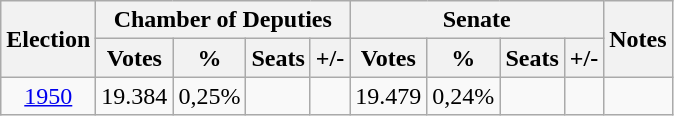<table class="wikitable" style="text-align:center">
<tr>
<th rowspan="2">Election</th>
<th colspan="4">Chamber of Deputies</th>
<th colspan="4">Senate</th>
<th rowspan="2">Notes</th>
</tr>
<tr>
<th>Votes</th>
<th>%</th>
<th>Seats</th>
<th>+/-</th>
<th>Votes</th>
<th>%</th>
<th>Seats</th>
<th>+/-</th>
</tr>
<tr>
<td><a href='#'>1950</a></td>
<td>19.384</td>
<td>0,25%</td>
<td></td>
<td></td>
<td>19.479</td>
<td>0,24%</td>
<td></td>
<td></td>
<td></td>
</tr>
</table>
